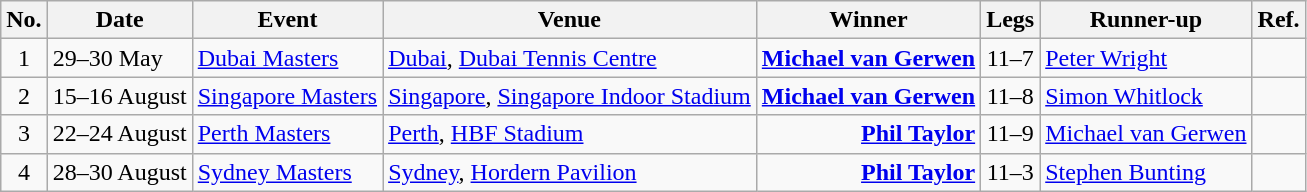<table class="wikitable">
<tr>
<th>No.</th>
<th>Date</th>
<th>Event</th>
<th>Venue</th>
<th>Winner</th>
<th>Legs</th>
<th>Runner-up</th>
<th>Ref.</th>
</tr>
<tr>
<td align=center>1</td>
<td align=left>29–30 May</td>
<td><a href='#'>Dubai Masters</a></td>
<td> <a href='#'>Dubai</a>, <a href='#'>Dubai Tennis Centre</a></td>
<td align=right><strong><a href='#'>Michael van Gerwen</a></strong> </td>
<td align=center>11–7</td>
<td> <a href='#'>Peter Wright</a></td>
<td align="center"></td>
</tr>
<tr>
<td align=center>2</td>
<td align=left>15–16 August</td>
<td><a href='#'>Singapore Masters</a></td>
<td> <a href='#'>Singapore</a>, <a href='#'>Singapore Indoor Stadium</a></td>
<td align=right><strong><a href='#'>Michael van Gerwen</a></strong> </td>
<td align=center>11–8</td>
<td> <a href='#'>Simon Whitlock</a></td>
<td align="center"></td>
</tr>
<tr>
<td align=center>3</td>
<td align=left>22–24 August</td>
<td><a href='#'>Perth Masters</a></td>
<td> <a href='#'>Perth</a>, <a href='#'>HBF Stadium</a></td>
<td align=right><strong><a href='#'>Phil Taylor</a></strong> </td>
<td align=center>11–9</td>
<td> <a href='#'>Michael van Gerwen</a></td>
<td align="center"></td>
</tr>
<tr>
<td align=center>4</td>
<td align=left>28–30 August</td>
<td><a href='#'>Sydney Masters</a></td>
<td> <a href='#'>Sydney</a>, <a href='#'>Hordern Pavilion</a></td>
<td align=right><strong><a href='#'>Phil Taylor</a></strong> </td>
<td align=center>11–3</td>
<td> <a href='#'>Stephen Bunting</a></td>
<td align="center"></td>
</tr>
</table>
